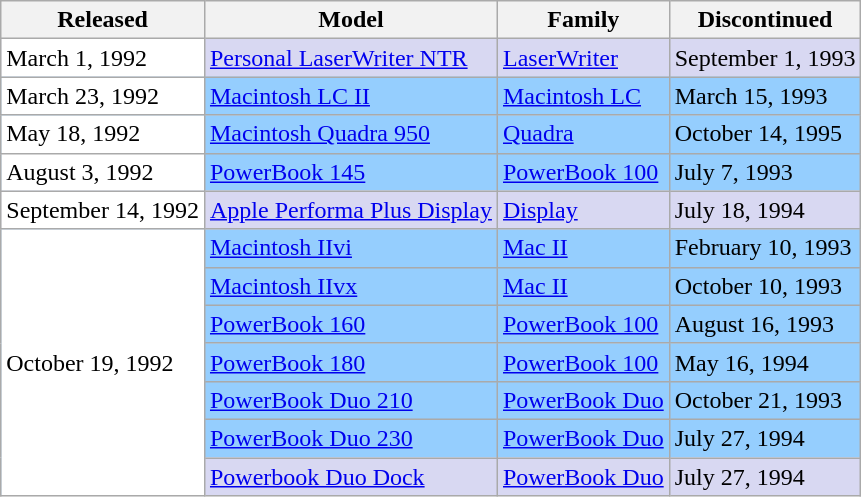<table class="wikitable">
<tr>
<th>Released</th>
<th>Model</th>
<th>Family</th>
<th>Discontinued</th>
</tr>
<tr bgcolor=#D8D8F2>
<td bgcolor=#FFF>March 1, 1992</td>
<td><a href='#'>Personal LaserWriter NTR</a></td>
<td><a href='#'>LaserWriter</a></td>
<td>September 1, 1993</td>
</tr>
<tr bgcolor=#95CEFE>
<td bgcolor=#FFF>March 23, 1992</td>
<td><a href='#'>Macintosh LC II</a></td>
<td><a href='#'>Macintosh LC</a></td>
<td>March 15, 1993</td>
</tr>
<tr bgcolor=#95CEFE>
<td bgcolor=#FFF>May 18, 1992</td>
<td><a href='#'>Macintosh Quadra 950</a></td>
<td><a href='#'>Quadra</a></td>
<td>October 14, 1995</td>
</tr>
<tr bgcolor=#95CEFE>
<td bgcolor=#FFF>August 3, 1992</td>
<td><a href='#'>PowerBook 145</a></td>
<td><a href='#'>PowerBook 100</a></td>
<td>July 7, 1993</td>
</tr>
<tr bgcolor=#D8D8F2>
<td bgcolor=#FFF>September 14, 1992</td>
<td><a href='#'>Apple Performa Plus Display</a></td>
<td><a href='#'>Display</a></td>
<td>July 18, 1994</td>
</tr>
<tr bgcolor=#95CEFE>
<td bgcolor=#FFF rowspan=7>October 19, 1992</td>
<td><a href='#'>Macintosh IIvi</a></td>
<td><a href='#'>Mac II</a></td>
<td>February 10, 1993</td>
</tr>
<tr bgcolor=#95CEFE>
<td><a href='#'>Macintosh IIvx</a></td>
<td><a href='#'>Mac II</a></td>
<td>October 10, 1993</td>
</tr>
<tr bgcolor=#95CEFE>
<td><a href='#'>PowerBook 160</a></td>
<td><a href='#'>PowerBook 100</a></td>
<td>August 16, 1993</td>
</tr>
<tr bgcolor=#95CEFE>
<td><a href='#'>PowerBook 180</a></td>
<td><a href='#'>PowerBook 100</a></td>
<td>May 16, 1994</td>
</tr>
<tr bgcolor=#95CEFE>
<td><a href='#'>PowerBook Duo 210</a></td>
<td><a href='#'>PowerBook Duo</a></td>
<td>October 21, 1993</td>
</tr>
<tr bgcolor=#95CEFE>
<td><a href='#'>PowerBook Duo 230</a></td>
<td><a href='#'>PowerBook Duo</a></td>
<td>July 27, 1994</td>
</tr>
<tr bgcolor=#D8D8F2>
<td><a href='#'>Powerbook Duo Dock</a></td>
<td><a href='#'>PowerBook Duo</a></td>
<td>July 27, 1994</td>
</tr>
</table>
